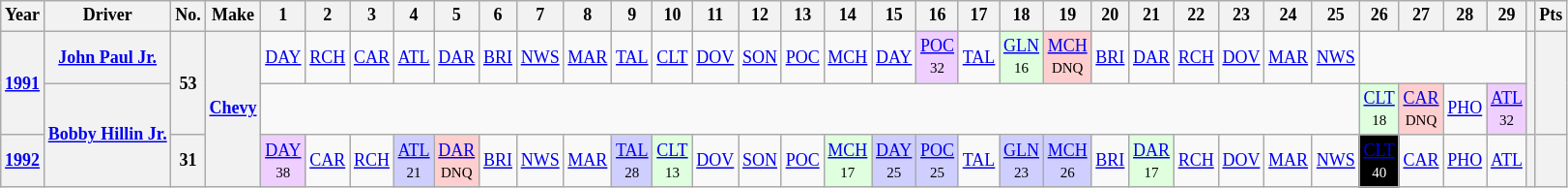<table class="wikitable" style="text-align:center; font-size:75%">
<tr>
<th>Year</th>
<th>Driver</th>
<th>No.</th>
<th>Make</th>
<th>1</th>
<th>2</th>
<th>3</th>
<th>4</th>
<th>5</th>
<th>6</th>
<th>7</th>
<th>8</th>
<th>9</th>
<th>10</th>
<th>11</th>
<th>12</th>
<th>13</th>
<th>14</th>
<th>15</th>
<th>16</th>
<th>17</th>
<th>18</th>
<th>19</th>
<th>20</th>
<th>21</th>
<th>22</th>
<th>23</th>
<th>24</th>
<th>25</th>
<th>26</th>
<th>27</th>
<th>28</th>
<th>29</th>
<th></th>
<th>Pts</th>
</tr>
<tr>
<th rowspan=2><a href='#'>1991</a></th>
<th><a href='#'>John Paul Jr.</a></th>
<th rowspan=2>53</th>
<th rowspan=3><a href='#'>Chevy</a></th>
<td><a href='#'>DAY</a></td>
<td><a href='#'>RCH</a></td>
<td><a href='#'>CAR</a></td>
<td><a href='#'>ATL</a></td>
<td><a href='#'>DAR</a></td>
<td><a href='#'>BRI</a></td>
<td><a href='#'>NWS</a></td>
<td><a href='#'>MAR</a></td>
<td><a href='#'>TAL</a></td>
<td><a href='#'>CLT</a></td>
<td><a href='#'>DOV</a></td>
<td><a href='#'>SON</a></td>
<td><a href='#'>POC</a></td>
<td><a href='#'>MCH</a></td>
<td><a href='#'>DAY</a></td>
<td style="background:#efcfff;"><a href='#'>POC</a><br><small>32</small></td>
<td><a href='#'>TAL</a></td>
<td style="background:#dfffdf;"><a href='#'>GLN</a><br><small>16</small></td>
<td style="background:#ffcfcf;"><a href='#'>MCH</a><br><small>DNQ</small></td>
<td><a href='#'>BRI</a></td>
<td><a href='#'>DAR</a></td>
<td><a href='#'>RCH</a></td>
<td><a href='#'>DOV</a></td>
<td><a href='#'>MAR</a></td>
<td><a href='#'>NWS</a></td>
<td colspan=4></td>
<th rowspan=2></th>
<th rowspan=2></th>
</tr>
<tr>
<th rowspan=2><a href='#'>Bobby Hillin Jr.</a></th>
<td colspan=25></td>
<td style="background:#DFFFDF;"><a href='#'>CLT</a><br><small>18</small></td>
<td style="background:#FFCFCF;"><a href='#'>CAR</a><br><small>DNQ</small></td>
<td><a href='#'>PHO</a></td>
<td style="background:#EFCFFF;"><a href='#'>ATL</a><br><small>32</small></td>
</tr>
<tr>
<th><a href='#'>1992</a></th>
<th>31</th>
<td style="background:#EFCFFF;"><a href='#'>DAY</a><br><small>38</small></td>
<td><a href='#'>CAR</a></td>
<td><a href='#'>RCH</a></td>
<td style="background:#CFCFFF;"><a href='#'>ATL</a><br><small>21</small></td>
<td style="background:#FFCFCF;"><a href='#'>DAR</a><br><small>DNQ</small></td>
<td><a href='#'>BRI</a></td>
<td><a href='#'>NWS</a></td>
<td><a href='#'>MAR</a></td>
<td style="background:#CFCFFF;"><a href='#'>TAL</a><br><small>28</small></td>
<td style="background:#DFFFDF;"><a href='#'>CLT</a><br><small>13</small></td>
<td><a href='#'>DOV</a></td>
<td><a href='#'>SON</a></td>
<td><a href='#'>POC</a></td>
<td style="background:#DFFFDF;"><a href='#'>MCH</a><br><small>17</small></td>
<td style="background:#CFCFFF;"><a href='#'>DAY</a><br><small>25</small></td>
<td style="background:#CFCFFF;"><a href='#'>POC</a><br><small>25</small></td>
<td><a href='#'>TAL</a></td>
<td style="background:#CFCFFF;"><a href='#'>GLN</a><br><small>23</small></td>
<td style="background:#CFCFFF;"><a href='#'>MCH</a><br><small>26</small></td>
<td><a href='#'>BRI</a></td>
<td style="background:#DFFFDF;"><a href='#'>DAR</a><br><small>17</small></td>
<td><a href='#'>RCH</a></td>
<td><a href='#'>DOV</a></td>
<td><a href='#'>MAR</a></td>
<td><a href='#'>NWS</a></td>
<td style="background:#000000; color:white"><a href='#'><span>CLT</span></a><br><small>40</small></td>
<td><a href='#'>CAR</a></td>
<td><a href='#'>PHO</a></td>
<td><a href='#'>ATL</a></td>
<th></th>
<th></th>
</tr>
</table>
